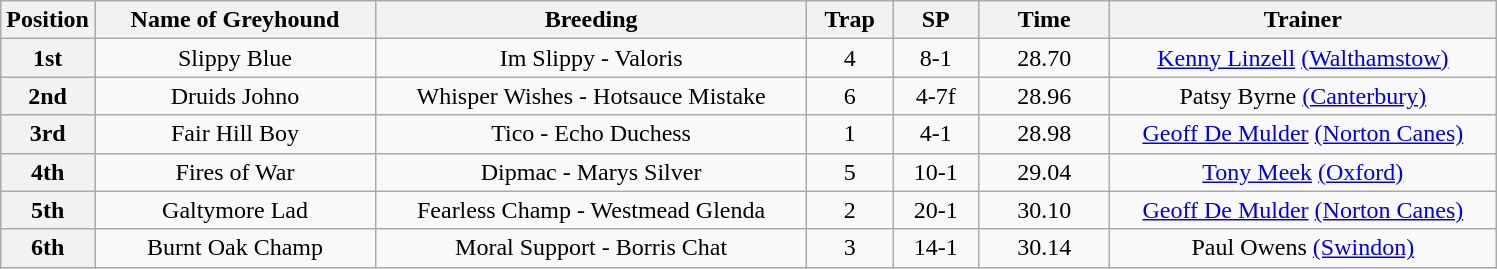<table class="wikitable" style="text-align: center">
<tr>
<th width=50>Position</th>
<th width=180>Name of Greyhound</th>
<th width=280>Breeding</th>
<th width=50>Trap</th>
<th width=50>SP</th>
<th width=80>Time</th>
<th width=250>Trainer</th>
</tr>
<tr>
<th>1st</th>
<td>Slippy Blue</td>
<td>Im Slippy - Valoris</td>
<td>4</td>
<td>8-1</td>
<td>28.70</td>
<td><a href='#'>Kenny Linzell</a> <a href='#'>(Walthamstow)</a></td>
</tr>
<tr>
<th>2nd</th>
<td>Druids Johno</td>
<td>Whisper Wishes - Hotsauce Mistake</td>
<td>6</td>
<td>4-7f</td>
<td>28.96</td>
<td>Patsy Byrne <a href='#'>(Canterbury)</a></td>
</tr>
<tr>
<th>3rd</th>
<td>Fair Hill Boy</td>
<td>Tico - Echo Duchess</td>
<td>1</td>
<td>4-1</td>
<td>28.98</td>
<td><a href='#'>Geoff De Mulder</a> <a href='#'>(Norton Canes)</a></td>
</tr>
<tr>
<th>4th</th>
<td>Fires of War</td>
<td>Dipmac - Marys Silver</td>
<td>5</td>
<td>10-1</td>
<td>29.04</td>
<td><a href='#'>Tony Meek</a> <a href='#'>(Oxford)</a></td>
</tr>
<tr>
<th>5th</th>
<td>Galtymore Lad</td>
<td>Fearless Champ - Westmead Glenda</td>
<td>2</td>
<td>20-1</td>
<td>30.10</td>
<td><a href='#'>Geoff De Mulder</a> <a href='#'>(Norton Canes)</a></td>
</tr>
<tr>
<th>6th</th>
<td>Burnt Oak Champ</td>
<td>Moral Support - Borris Chat</td>
<td>3</td>
<td>14-1</td>
<td>30.14</td>
<td>Paul Owens <a href='#'>(Swindon)</a></td>
</tr>
</table>
